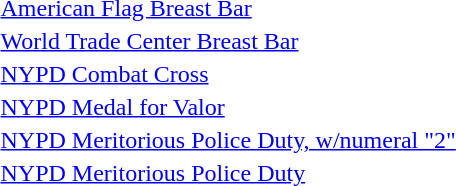<table>
<tr>
<td></td>
<td><a href='#'>American Flag Breast Bar</a></td>
</tr>
<tr>
<td></td>
<td><a href='#'>World Trade Center Breast Bar</a></td>
</tr>
<tr>
<td></td>
<td><a href='#'>NYPD Combat Cross</a></td>
</tr>
<tr>
<td></td>
<td><a href='#'>NYPD Medal for Valor</a></td>
</tr>
<tr>
<td></td>
<td><a href='#'>NYPD Meritorious Police Duty, w/numeral "2"</a></td>
</tr>
<tr>
<td></td>
<td><a href='#'>NYPD Meritorious Police Duty</a></td>
</tr>
</table>
